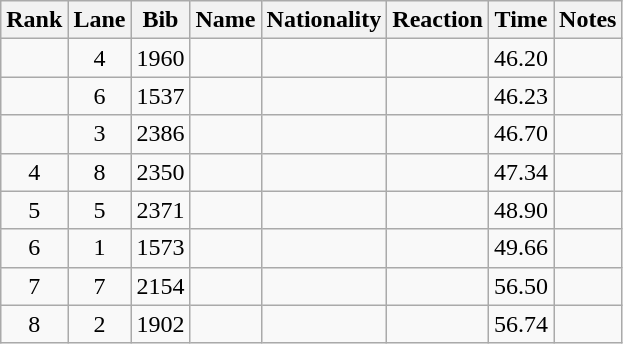<table class="wikitable sortable" style="text-align:center">
<tr>
<th>Rank</th>
<th>Lane</th>
<th>Bib</th>
<th>Name</th>
<th>Nationality</th>
<th>Reaction</th>
<th>Time</th>
<th>Notes</th>
</tr>
<tr>
<td></td>
<td>4</td>
<td>1960</td>
<td align=left></td>
<td align=left></td>
<td></td>
<td>46.20</td>
<td></td>
</tr>
<tr>
<td></td>
<td>6</td>
<td>1537</td>
<td align=left></td>
<td align=left></td>
<td></td>
<td>46.23</td>
<td></td>
</tr>
<tr>
<td></td>
<td>3</td>
<td>2386</td>
<td align=left></td>
<td align=left></td>
<td></td>
<td>46.70</td>
<td></td>
</tr>
<tr>
<td>4</td>
<td>8</td>
<td>2350</td>
<td align=left></td>
<td align=left></td>
<td></td>
<td>47.34</td>
<td></td>
</tr>
<tr>
<td>5</td>
<td>5</td>
<td>2371</td>
<td align=left></td>
<td align=left></td>
<td></td>
<td>48.90</td>
<td></td>
</tr>
<tr>
<td>6</td>
<td>1</td>
<td>1573</td>
<td align=left></td>
<td align=left></td>
<td></td>
<td>49.66</td>
<td></td>
</tr>
<tr>
<td>7</td>
<td>7</td>
<td>2154</td>
<td align=left></td>
<td align=left></td>
<td></td>
<td>56.50</td>
<td></td>
</tr>
<tr>
<td>8</td>
<td>2</td>
<td>1902</td>
<td align=left></td>
<td align=left></td>
<td></td>
<td>56.74</td>
<td></td>
</tr>
</table>
